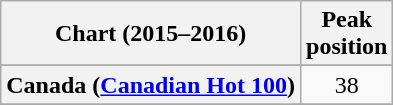<table class="wikitable sortable plainrowheaders" style="text-align:center">
<tr>
<th scope="col">Chart (2015–2016)</th>
<th scope="col">Peak<br>position</th>
</tr>
<tr>
</tr>
<tr>
<th scope="row">Canada (<a href='#'>Canadian Hot 100</a>)</th>
<td>38</td>
</tr>
<tr>
</tr>
<tr>
</tr>
<tr>
</tr>
<tr>
</tr>
<tr>
</tr>
</table>
